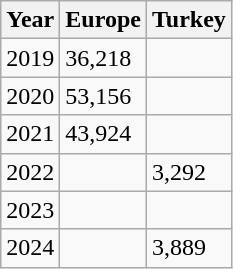<table class="wikitable">
<tr>
<th>Year</th>
<th>Europe </th>
<th>Turkey</th>
</tr>
<tr>
<td>2019</td>
<td>36,218</td>
<td></td>
</tr>
<tr>
<td>2020</td>
<td>53,156</td>
<td></td>
</tr>
<tr>
<td>2021</td>
<td>43,924</td>
<td></td>
</tr>
<tr>
<td>2022</td>
<td></td>
<td>3,292</td>
</tr>
<tr>
<td>2023</td>
<td></td>
<td></td>
</tr>
<tr>
<td>2024</td>
<td></td>
<td>3,889</td>
</tr>
</table>
